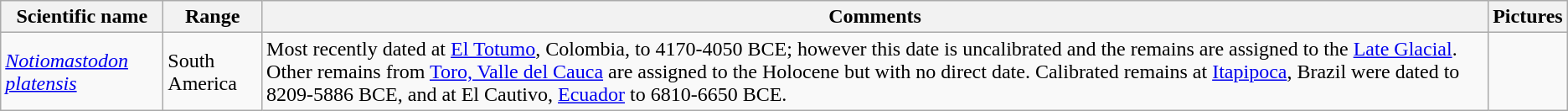<table class="wikitable">
<tr>
<th>Scientific name</th>
<th>Range</th>
<th class="unsortable">Comments</th>
<th class="unsortable">Pictures</th>
</tr>
<tr>
<td><em><a href='#'>Notiomastodon platensis</a></em></td>
<td>South America</td>
<td>Most recently dated at <a href='#'>El Totumo</a>, Colombia, to 4170-4050 BCE; however this date is uncalibrated and the remains are assigned to the <a href='#'>Late Glacial</a>. Other remains from <a href='#'>Toro, Valle del Cauca</a> are assigned to the Holocene but with no direct date. Calibrated remains at <a href='#'>Itapipoca</a>, Brazil were dated to 8209-5886 BCE, and at El Cautivo, <a href='#'>Ecuador</a> to 6810-6650 BCE.</td>
<td></td>
</tr>
</table>
